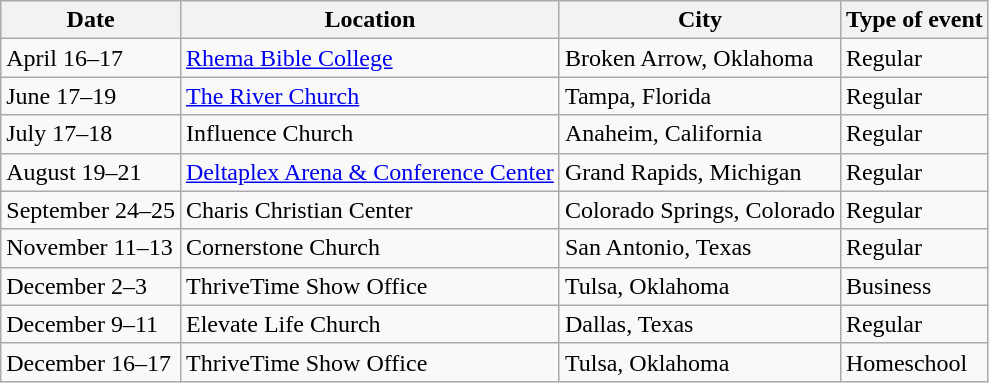<table class="wikitable">
<tr>
<th>Date</th>
<th>Location</th>
<th>City</th>
<th>Type of event</th>
</tr>
<tr>
<td>April 16–17</td>
<td><a href='#'>Rhema Bible College</a></td>
<td>Broken Arrow, Oklahoma</td>
<td>Regular</td>
</tr>
<tr>
<td>June 17–19</td>
<td><a href='#'>The River Church</a></td>
<td>Tampa, Florida</td>
<td>Regular</td>
</tr>
<tr>
<td>July 17–18</td>
<td>Influence Church</td>
<td>Anaheim, California</td>
<td>Regular</td>
</tr>
<tr>
<td>August 19–21</td>
<td><a href='#'>Deltaplex Arena & Conference Center</a></td>
<td>Grand Rapids, Michigan</td>
<td>Regular</td>
</tr>
<tr>
<td>September 24–25</td>
<td>Charis Christian Center</td>
<td>Colorado Springs, Colorado</td>
<td>Regular</td>
</tr>
<tr>
<td>November 11–13</td>
<td>Cornerstone Church</td>
<td>San Antonio, Texas</td>
<td>Regular</td>
</tr>
<tr>
<td>December 2–3</td>
<td>ThriveTime Show Office</td>
<td>Tulsa, Oklahoma</td>
<td>Business</td>
</tr>
<tr>
<td>December 9–11</td>
<td>Elevate Life Church</td>
<td>Dallas, Texas</td>
<td>Regular</td>
</tr>
<tr>
<td>December 16–17</td>
<td>ThriveTime Show Office</td>
<td>Tulsa, Oklahoma</td>
<td>Homeschool</td>
</tr>
</table>
